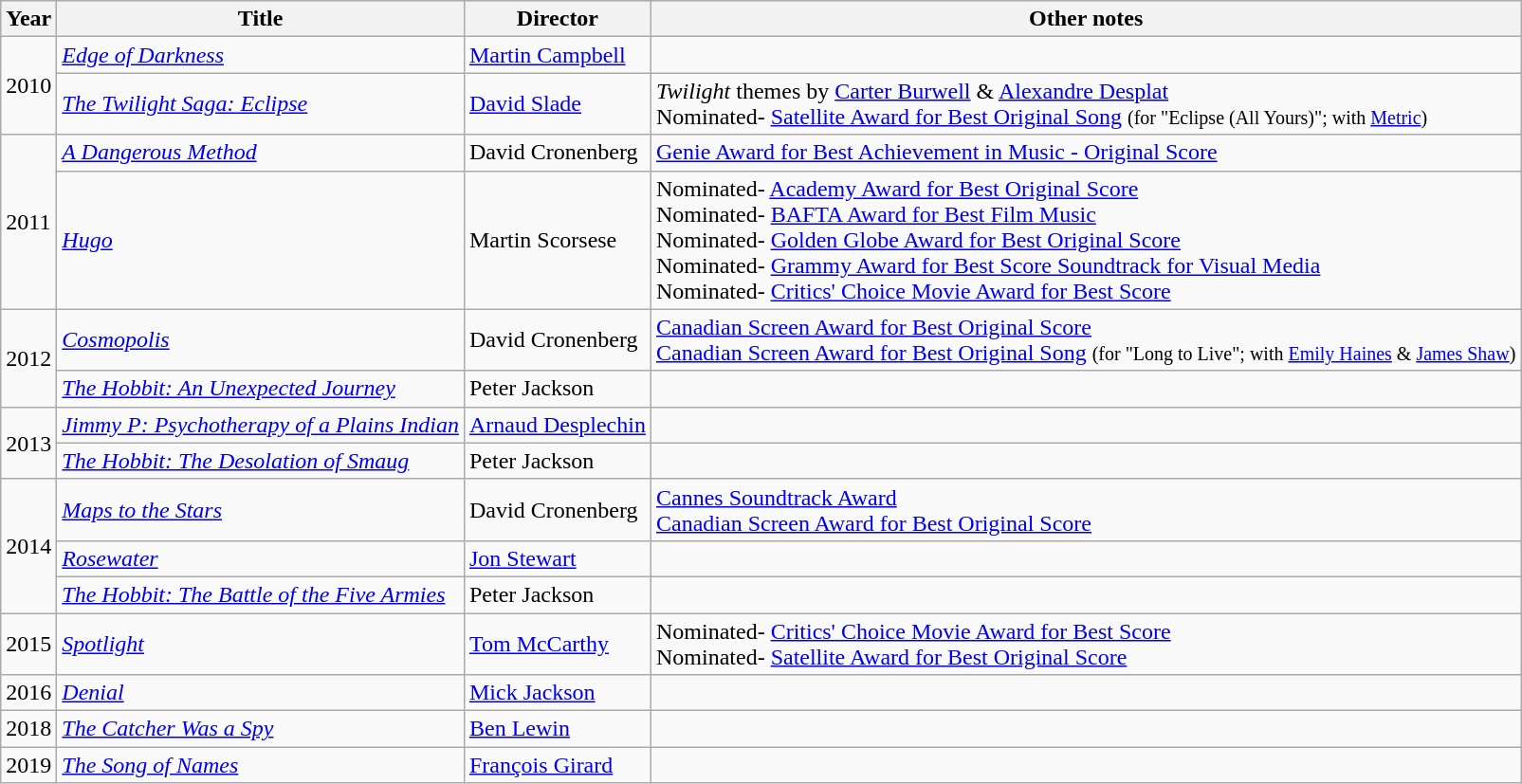<table class="wikitable sortable">
<tr>
<th>Year</th>
<th>Title</th>
<th>Director</th>
<th class="unsortable">Other notes</th>
</tr>
<tr>
<td rowspan="2">2010</td>
<td><em><a href='#'>Edge of Darkness</a></em></td>
<td><a href='#'>Martin Campbell</a></td>
<td></td>
</tr>
<tr>
<td><em><a href='#'>The Twilight Saga: Eclipse</a></em></td>
<td><a href='#'>David Slade</a></td>
<td><em>Twilight</em> themes by <a href='#'>Carter Burwell</a> & <a href='#'>Alexandre Desplat</a><br>Nominated- <a href='#'>Satellite Award for Best Original Song</a> <small>(for "Eclipse (All Yours)"; with <a href='#'>Metric</a>)</small></td>
</tr>
<tr>
<td rowspan="2">2011</td>
<td><em><a href='#'>A Dangerous Method</a></em></td>
<td>David Cronenberg</td>
<td><a href='#'>Genie Award for Best Achievement in Music - Original Score</a></td>
</tr>
<tr>
<td><em><a href='#'>Hugo</a></em></td>
<td>Martin Scorsese</td>
<td>Nominated- <a href='#'>Academy Award for Best Original Score</a><br>Nominated- <a href='#'>BAFTA Award for Best Film Music</a><br>Nominated- <a href='#'>Golden Globe Award for Best Original Score</a><br>Nominated- <a href='#'>Grammy Award for Best Score Soundtrack for Visual Media</a><br>Nominated- <a href='#'>Critics' Choice Movie Award for Best Score</a></td>
</tr>
<tr>
<td rowspan="2">2012</td>
<td><em><a href='#'>Cosmopolis</a></em></td>
<td>David Cronenberg</td>
<td><a href='#'>Canadian Screen Award for Best Original Score</a><br><a href='#'>Canadian Screen Award for Best Original Song</a> <small>(for "Long to Live"; with <a href='#'>Emily Haines</a> & <a href='#'>James Shaw</a>)</small></td>
</tr>
<tr>
<td><em><a href='#'>The Hobbit: An Unexpected Journey</a></em></td>
<td>Peter Jackson</td>
<td></td>
</tr>
<tr>
<td rowspan="2">2013</td>
<td><em><a href='#'>Jimmy P: Psychotherapy of a Plains Indian</a></em></td>
<td><a href='#'>Arnaud Desplechin</a></td>
<td></td>
</tr>
<tr>
<td><em><a href='#'>The Hobbit: The Desolation of Smaug</a></em></td>
<td>Peter Jackson</td>
<td></td>
</tr>
<tr>
<td rowspan="3">2014</td>
<td><em><a href='#'>Maps to the Stars</a></em></td>
<td>David Cronenberg</td>
<td><a href='#'>Cannes Soundtrack Award</a><br><a href='#'>Canadian Screen Award for Best Original Score</a></td>
</tr>
<tr>
<td><em><a href='#'>Rosewater</a></em></td>
<td><a href='#'>Jon Stewart</a></td>
<td></td>
</tr>
<tr>
<td><em><a href='#'>The Hobbit: The Battle of the Five Armies</a></em></td>
<td>Peter Jackson</td>
<td></td>
</tr>
<tr>
<td>2015</td>
<td><em><a href='#'>Spotlight</a></em></td>
<td><a href='#'>Tom McCarthy</a></td>
<td>Nominated- <a href='#'>Critics' Choice Movie Award for Best Score</a><br>Nominated- <a href='#'>Satellite Award for Best Original Score</a></td>
</tr>
<tr>
<td>2016</td>
<td><em><a href='#'>Denial</a></em></td>
<td><a href='#'>Mick Jackson</a></td>
<td></td>
</tr>
<tr>
<td>2018</td>
<td><em><a href='#'>The Catcher Was a Spy</a></em></td>
<td><a href='#'>Ben Lewin</a></td>
<td></td>
</tr>
<tr>
<td>2019</td>
<td><em><a href='#'>The Song of Names</a></em></td>
<td><a href='#'>François Girard</a></td>
<td></td>
</tr>
</table>
